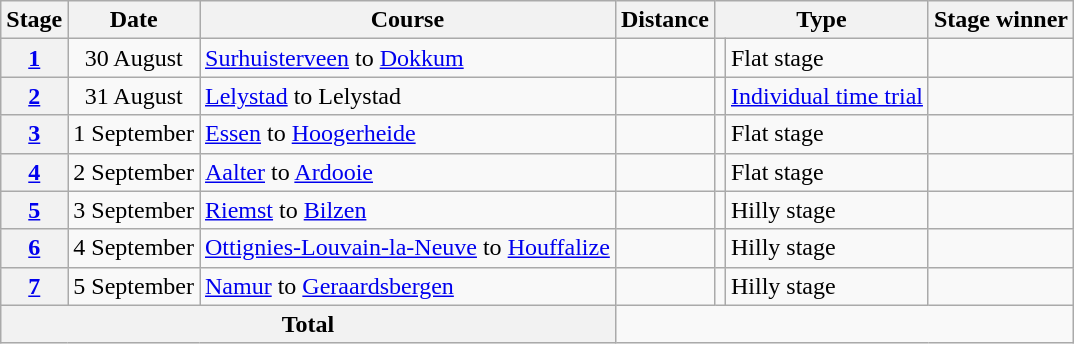<table class="wikitable">
<tr>
<th scope="col">Stage</th>
<th scope="col">Date</th>
<th scope="col">Course</th>
<th scope="col">Distance</th>
<th scope="col" colspan="2">Type</th>
<th scope="col">Stage winner</th>
</tr>
<tr>
<th scope="row" style="text-align:center;"><a href='#'>1</a></th>
<td style="text-align:center;">30 August</td>
<td> <a href='#'>Surhuisterveen</a> to  <a href='#'>Dokkum</a></td>
<td style="text-align:center;"></td>
<td></td>
<td>Flat stage</td>
<td></td>
</tr>
<tr>
<th scope="row" style="text-align:center;"><a href='#'>2</a></th>
<td style="text-align:center;">31 August</td>
<td> <a href='#'>Lelystad</a> to  Lelystad</td>
<td style="text-align:center;"></td>
<td></td>
<td><a href='#'>Individual time trial</a></td>
<td></td>
</tr>
<tr>
<th scope="row" style="text-align:center;"><a href='#'>3</a></th>
<td style="text-align:center;">1 September</td>
<td> <a href='#'>Essen</a> to  <a href='#'>Hoogerheide</a></td>
<td style="text-align:center;"></td>
<td></td>
<td>Flat stage</td>
<td></td>
</tr>
<tr>
<th scope="row" style="text-align:center;"><a href='#'>4</a></th>
<td style="text-align:center;">2 September</td>
<td> <a href='#'>Aalter</a> to  <a href='#'>Ardooie</a></td>
<td style="text-align:center;"></td>
<td></td>
<td>Flat stage</td>
<td></td>
</tr>
<tr>
<th scope="row" style="text-align:center;"><a href='#'>5</a></th>
<td style="text-align:center;">3 September</td>
<td> <a href='#'>Riemst</a> to  <a href='#'>Bilzen</a></td>
<td style="text-align:center;"></td>
<td></td>
<td>Hilly stage</td>
<td></td>
</tr>
<tr>
<th scope="row" style="text-align:center;"><a href='#'>6</a></th>
<td style="text-align:center;">4 September</td>
<td> <a href='#'>Ottignies-Louvain-la-Neuve</a> to  <a href='#'>Houffalize</a></td>
<td style="text-align:center;"></td>
<td></td>
<td>Hilly stage</td>
<td></td>
</tr>
<tr>
<th scope="row" style="text-align:center;"><a href='#'>7</a></th>
<td style="text-align:center;">5 September</td>
<td> <a href='#'>Namur</a> to  <a href='#'>Geraardsbergen</a></td>
<td style="text-align:center;"></td>
<td></td>
<td>Hilly stage</td>
<td></td>
</tr>
<tr>
<th colspan="3">Total</th>
<td colspan="4" style="text-align:center;"></td>
</tr>
</table>
